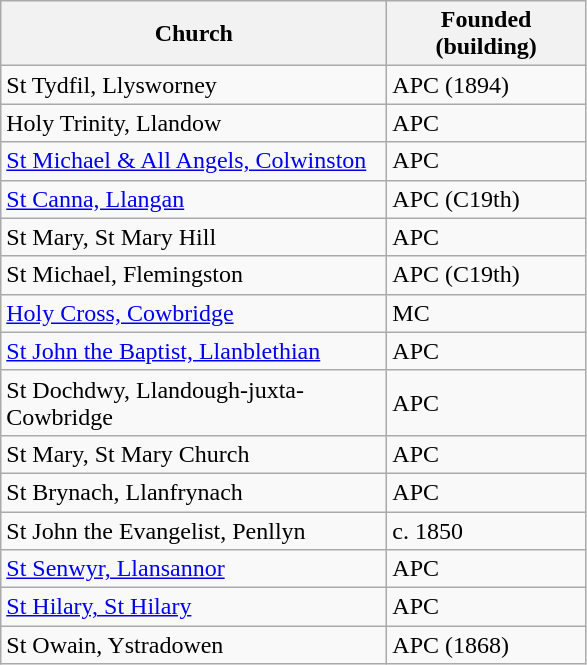<table class="wikitable">
<tr>
<th width="250">Church</th>
<th width="125">Founded (building)</th>
</tr>
<tr>
<td>St Tydfil, Llysworney</td>
<td>APC (1894)</td>
</tr>
<tr>
<td>Holy Trinity, Llandow</td>
<td>APC</td>
</tr>
<tr>
<td><a href='#'>St Michael & All Angels, Colwinston</a></td>
<td>APC</td>
</tr>
<tr>
<td><a href='#'>St Canna, Llangan</a></td>
<td>APC (C19th)</td>
</tr>
<tr>
<td>St Mary, St Mary Hill</td>
<td>APC</td>
</tr>
<tr>
<td>St Michael, Flemingston</td>
<td>APC (C19th)</td>
</tr>
<tr>
<td><a href='#'>Holy Cross, Cowbridge</a></td>
<td>MC</td>
</tr>
<tr>
<td><a href='#'>St John the Baptist, Llanblethian</a></td>
<td>APC</td>
</tr>
<tr>
<td>St Dochdwy, Llandough-juxta-Cowbridge</td>
<td>APC</td>
</tr>
<tr>
<td>St Mary, St Mary Church</td>
<td>APC</td>
</tr>
<tr>
<td>St Brynach, Llanfrynach</td>
<td>APC</td>
</tr>
<tr>
<td>St John the Evangelist, Penllyn</td>
<td>c. 1850</td>
</tr>
<tr>
<td><a href='#'>St Senwyr, Llansannor</a></td>
<td>APC</td>
</tr>
<tr>
<td><a href='#'>St Hilary, St Hilary</a></td>
<td>APC</td>
</tr>
<tr>
<td>St Owain, Ystradowen</td>
<td>APC (1868)</td>
</tr>
</table>
